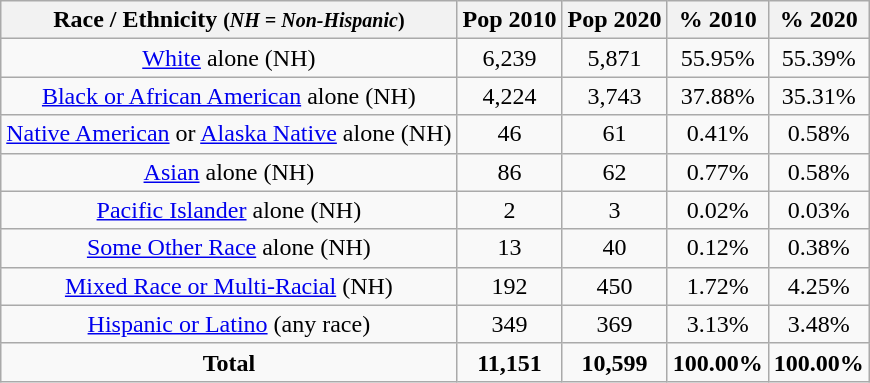<table class="wikitable" style="text-align:center;">
<tr>
<th>Race / Ethnicity <small>(<em>NH = Non-Hispanic</em>)</small></th>
<th>Pop 2010</th>
<th>Pop 2020</th>
<th>% 2010</th>
<th>% 2020</th>
</tr>
<tr>
<td><a href='#'>White</a> alone (NH)</td>
<td>6,239</td>
<td>5,871</td>
<td>55.95%</td>
<td>55.39%</td>
</tr>
<tr>
<td><a href='#'>Black or African American</a> alone (NH)</td>
<td>4,224</td>
<td>3,743</td>
<td>37.88%</td>
<td>35.31%</td>
</tr>
<tr>
<td><a href='#'>Native American</a> or <a href='#'>Alaska Native</a> alone (NH)</td>
<td>46</td>
<td>61</td>
<td>0.41%</td>
<td>0.58%</td>
</tr>
<tr>
<td><a href='#'>Asian</a> alone (NH)</td>
<td>86</td>
<td>62</td>
<td>0.77%</td>
<td>0.58%</td>
</tr>
<tr>
<td><a href='#'>Pacific Islander</a> alone (NH)</td>
<td>2</td>
<td>3</td>
<td>0.02%</td>
<td>0.03%</td>
</tr>
<tr>
<td><a href='#'>Some Other Race</a> alone (NH)</td>
<td>13</td>
<td>40</td>
<td>0.12%</td>
<td>0.38%</td>
</tr>
<tr>
<td><a href='#'>Mixed Race or Multi-Racial</a> (NH)</td>
<td>192</td>
<td>450</td>
<td>1.72%</td>
<td>4.25%</td>
</tr>
<tr>
<td><a href='#'>Hispanic or Latino</a> (any race)</td>
<td>349</td>
<td>369</td>
<td>3.13%</td>
<td>3.48%</td>
</tr>
<tr>
<td><strong>Total</strong></td>
<td><strong>11,151</strong></td>
<td><strong>10,599</strong></td>
<td><strong>100.00%</strong></td>
<td><strong>100.00%</strong></td>
</tr>
</table>
